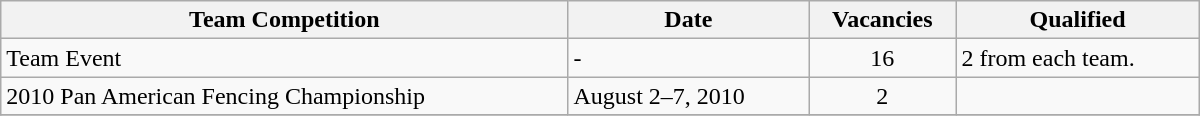<table class="wikitable" width=800>
<tr>
<th>Team Competition</th>
<th>Date</th>
<th>Vacancies</th>
<th>Qualified</th>
</tr>
<tr>
<td>Team Event</td>
<td>-</td>
<td align="center">16</td>
<td>2 from each team.</td>
</tr>
<tr>
<td>2010 Pan American Fencing Championship</td>
<td>August 2–7, 2010</td>
<td align="center">2</td>
<td><br></td>
</tr>
<tr>
</tr>
</table>
